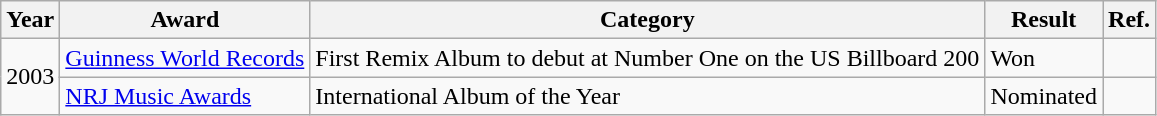<table class="wikitable">
<tr>
<th>Year</th>
<th>Award</th>
<th>Category</th>
<th>Result</th>
<th>Ref.</th>
</tr>
<tr>
<td rowspan="2">2003</td>
<td><a href='#'>Guinness World Records</a></td>
<td>First Remix Album to debut at Number One on the US Billboard 200</td>
<td>Won</td>
<td></td>
</tr>
<tr>
<td><a href='#'>NRJ Music Awards</a></td>
<td>International Album of the Year</td>
<td>Nominated</td>
<td></td>
</tr>
</table>
